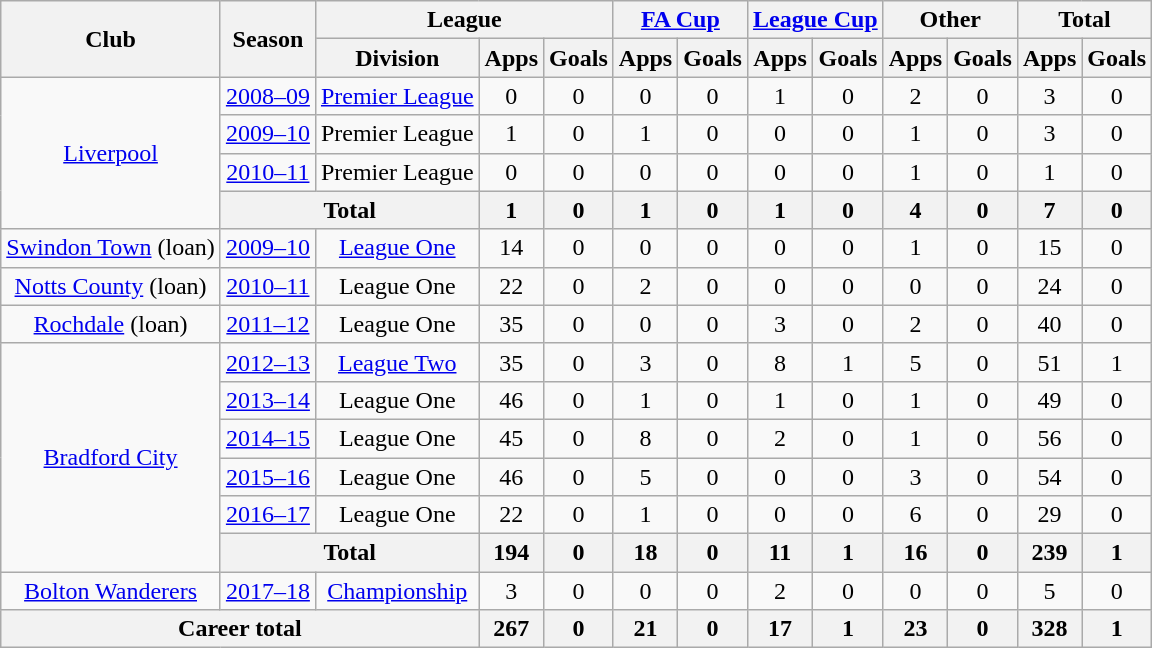<table class="wikitable" style="text-align:center">
<tr>
<th rowspan="2">Club</th>
<th rowspan="2">Season</th>
<th colspan="3">League</th>
<th colspan="2"><a href='#'>FA Cup</a></th>
<th colspan="2"><a href='#'>League Cup</a></th>
<th colspan="2">Other</th>
<th colspan="2">Total</th>
</tr>
<tr>
<th>Division</th>
<th>Apps</th>
<th>Goals</th>
<th>Apps</th>
<th>Goals</th>
<th>Apps</th>
<th>Goals</th>
<th>Apps</th>
<th>Goals</th>
<th>Apps</th>
<th>Goals</th>
</tr>
<tr>
<td rowspan="4"><a href='#'>Liverpool</a></td>
<td><a href='#'>2008–09</a></td>
<td><a href='#'>Premier League</a></td>
<td>0</td>
<td>0</td>
<td>0</td>
<td>0</td>
<td>1</td>
<td>0</td>
<td>2</td>
<td>0</td>
<td>3</td>
<td>0</td>
</tr>
<tr>
<td><a href='#'>2009–10</a></td>
<td>Premier League</td>
<td>1</td>
<td>0</td>
<td>1</td>
<td>0</td>
<td>0</td>
<td>0</td>
<td>1</td>
<td>0</td>
<td>3</td>
<td>0</td>
</tr>
<tr>
<td><a href='#'>2010–11</a></td>
<td>Premier League</td>
<td>0</td>
<td>0</td>
<td>0</td>
<td>0</td>
<td>0</td>
<td>0</td>
<td>1</td>
<td>0</td>
<td>1</td>
<td>0</td>
</tr>
<tr>
<th colspan="2">Total</th>
<th>1</th>
<th>0</th>
<th>1</th>
<th>0</th>
<th>1</th>
<th>0</th>
<th>4</th>
<th>0</th>
<th>7</th>
<th>0</th>
</tr>
<tr>
<td><a href='#'>Swindon Town</a> (loan)</td>
<td><a href='#'>2009–10</a></td>
<td><a href='#'>League One</a></td>
<td>14</td>
<td>0</td>
<td>0</td>
<td>0</td>
<td>0</td>
<td>0</td>
<td>1</td>
<td>0</td>
<td>15</td>
<td>0</td>
</tr>
<tr>
<td><a href='#'>Notts County</a> (loan)</td>
<td><a href='#'>2010–11</a></td>
<td>League One</td>
<td>22</td>
<td>0</td>
<td>2</td>
<td>0</td>
<td>0</td>
<td>0</td>
<td>0</td>
<td>0</td>
<td>24</td>
<td>0</td>
</tr>
<tr>
<td><a href='#'>Rochdale</a> (loan)</td>
<td><a href='#'>2011–12</a></td>
<td>League One</td>
<td>35</td>
<td>0</td>
<td>0</td>
<td>0</td>
<td>3</td>
<td>0</td>
<td>2</td>
<td>0</td>
<td>40</td>
<td>0</td>
</tr>
<tr>
<td rowspan="6"><a href='#'>Bradford City</a></td>
<td><a href='#'>2012–13</a></td>
<td><a href='#'>League Two</a></td>
<td>35</td>
<td>0</td>
<td>3</td>
<td>0</td>
<td>8</td>
<td>1</td>
<td>5</td>
<td>0</td>
<td>51</td>
<td>1</td>
</tr>
<tr>
<td><a href='#'>2013–14</a></td>
<td>League One</td>
<td>46</td>
<td>0</td>
<td>1</td>
<td>0</td>
<td>1</td>
<td>0</td>
<td>1</td>
<td>0</td>
<td>49</td>
<td>0</td>
</tr>
<tr>
<td><a href='#'>2014–15</a></td>
<td>League One</td>
<td>45</td>
<td>0</td>
<td>8</td>
<td>0</td>
<td>2</td>
<td>0</td>
<td>1</td>
<td>0</td>
<td>56</td>
<td>0</td>
</tr>
<tr>
<td><a href='#'>2015–16</a></td>
<td>League One</td>
<td>46</td>
<td>0</td>
<td>5</td>
<td>0</td>
<td>0</td>
<td>0</td>
<td>3</td>
<td>0</td>
<td>54</td>
<td>0</td>
</tr>
<tr>
<td><a href='#'>2016–17</a></td>
<td>League One</td>
<td>22</td>
<td>0</td>
<td>1</td>
<td>0</td>
<td>0</td>
<td>0</td>
<td>6</td>
<td>0</td>
<td>29</td>
<td>0</td>
</tr>
<tr>
<th colspan="2">Total</th>
<th>194</th>
<th>0</th>
<th>18</th>
<th>0</th>
<th>11</th>
<th>1</th>
<th>16</th>
<th>0</th>
<th>239</th>
<th>1</th>
</tr>
<tr>
<td><a href='#'>Bolton Wanderers</a></td>
<td><a href='#'>2017–18</a></td>
<td><a href='#'>Championship</a></td>
<td>3</td>
<td>0</td>
<td>0</td>
<td>0</td>
<td>2</td>
<td>0</td>
<td>0</td>
<td>0</td>
<td>5</td>
<td>0</td>
</tr>
<tr>
<th colspan="3">Career total</th>
<th>267</th>
<th>0</th>
<th>21</th>
<th>0</th>
<th>17</th>
<th>1</th>
<th>23</th>
<th>0</th>
<th>328</th>
<th>1</th>
</tr>
</table>
